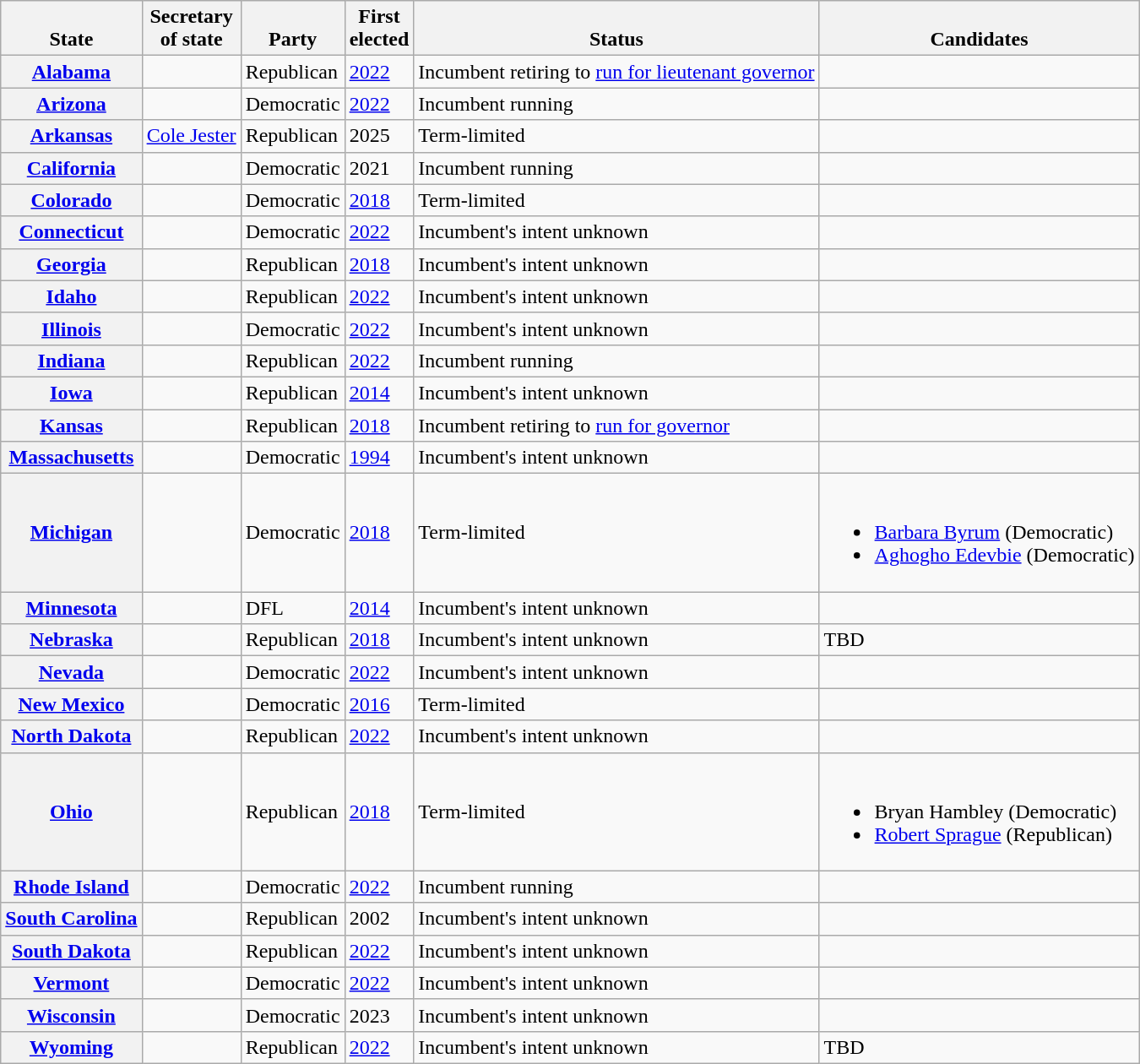<table class="wikitable sortable">
<tr valign=bottom>
<th>State</th>
<th>Secretary<br>of state</th>
<th>Party</th>
<th>First<br>elected</th>
<th>Status</th>
<th>Candidates</th>
</tr>
<tr>
<th><a href='#'>Alabama</a></th>
<td></td>
<td>Republican</td>
<td><a href='#'>2022</a></td>
<td>Incumbent retiring to <a href='#'>run for lieutenant governor</a></td>
<td nowrap></td>
</tr>
<tr>
<th><a href='#'>Arizona</a></th>
<td></td>
<td>Democratic</td>
<td><a href='#'>2022</a></td>
<td>Incumbent running</td>
<td nowrap></td>
</tr>
<tr>
<th><a href='#'>Arkansas</a></th>
<td><a href='#'>Cole Jester</a></td>
<td>Republican</td>
<td>2025 </td>
<td>Term-limited</td>
<td nowrap></td>
</tr>
<tr>
<th><a href='#'>California</a></th>
<td></td>
<td>Democratic</td>
<td>2021</td>
<td>Incumbent running</td>
<td nowrap></td>
</tr>
<tr>
<th><a href='#'>Colorado</a></th>
<td></td>
<td>Democratic</td>
<td><a href='#'>2018</a></td>
<td>Term-limited</td>
<td nowrap></td>
</tr>
<tr>
<th><a href='#'>Connecticut</a></th>
<td></td>
<td>Democratic</td>
<td><a href='#'>2022</a></td>
<td>Incumbent's intent unknown</td>
<td nowrap></td>
</tr>
<tr>
<th><a href='#'>Georgia</a></th>
<td></td>
<td>Republican</td>
<td><a href='#'>2018</a></td>
<td>Incumbent's intent unknown</td>
<td nowrap></td>
</tr>
<tr>
<th><a href='#'>Idaho</a></th>
<td></td>
<td>Republican</td>
<td><a href='#'>2022</a></td>
<td>Incumbent's intent unknown</td>
<td nowrap></td>
</tr>
<tr>
<th><a href='#'>Illinois</a></th>
<td></td>
<td>Democratic</td>
<td><a href='#'>2022</a></td>
<td>Incumbent's intent unknown</td>
<td nowrap></td>
</tr>
<tr>
<th><a href='#'>Indiana</a></th>
<td></td>
<td>Republican</td>
<td><a href='#'>2022</a></td>
<td>Incumbent running</td>
<td nowrap></td>
</tr>
<tr>
<th><a href='#'>Iowa</a></th>
<td></td>
<td>Republican</td>
<td><a href='#'>2014</a></td>
<td>Incumbent's intent unknown</td>
<td nowrap></td>
</tr>
<tr>
<th><a href='#'>Kansas</a></th>
<td></td>
<td>Republican</td>
<td><a href='#'>2018</a></td>
<td>Incumbent retiring to <a href='#'>run for governor</a></td>
<td nowrap></td>
</tr>
<tr>
<th><a href='#'>Massachusetts</a></th>
<td></td>
<td>Democratic</td>
<td><a href='#'>1994</a></td>
<td>Incumbent's intent unknown</td>
<td nowrap></td>
</tr>
<tr>
<th><a href='#'>Michigan</a></th>
<td></td>
<td>Democratic</td>
<td><a href='#'>2018</a></td>
<td>Term-limited</td>
<td nowrap><br><ul><li><a href='#'>Barbara Byrum</a> (Democratic)</li><li><a href='#'>Aghogho Edevbie</a> (Democratic)</li></ul></td>
</tr>
<tr>
<th><a href='#'>Minnesota</a></th>
<td></td>
<td>DFL</td>
<td><a href='#'>2014</a></td>
<td>Incumbent's intent unknown</td>
<td nowrap></td>
</tr>
<tr>
<th><a href='#'>Nebraska</a></th>
<td></td>
<td>Republican</td>
<td><a href='#'>2018</a></td>
<td>Incumbent's intent unknown</td>
<td nowrap>TBD</td>
</tr>
<tr>
<th><a href='#'>Nevada</a></th>
<td></td>
<td>Democratic</td>
<td><a href='#'>2022</a></td>
<td>Incumbent's intent unknown</td>
<td nowrap></td>
</tr>
<tr>
<th><a href='#'>New Mexico</a></th>
<td></td>
<td>Democratic</td>
<td><a href='#'>2016 </a></td>
<td>Term-limited</td>
<td nowrap></td>
</tr>
<tr>
<th><a href='#'>North Dakota</a></th>
<td></td>
<td>Republican</td>
<td><a href='#'>2022</a></td>
<td>Incumbent's intent unknown</td>
<td nowrap></td>
</tr>
<tr>
<th><a href='#'>Ohio</a></th>
<td></td>
<td>Republican</td>
<td><a href='#'>2018</a></td>
<td>Term-limited</td>
<td nowrap><br><ul><li>Bryan Hambley (Democratic)</li><li><a href='#'>Robert Sprague</a> (Republican)</li></ul></td>
</tr>
<tr>
<th><a href='#'>Rhode Island</a></th>
<td></td>
<td>Democratic</td>
<td><a href='#'>2022</a></td>
<td>Incumbent running</td>
<td nowrap></td>
</tr>
<tr>
<th><a href='#'>South Carolina</a></th>
<td></td>
<td>Republican</td>
<td>2002</td>
<td>Incumbent's intent unknown</td>
<td nowrap></td>
</tr>
<tr>
<th><a href='#'>South Dakota</a></th>
<td></td>
<td>Republican</td>
<td><a href='#'>2022</a></td>
<td>Incumbent's intent unknown</td>
<td nowrap></td>
</tr>
<tr>
<th><a href='#'>Vermont</a></th>
<td></td>
<td>Democratic</td>
<td><a href='#'>2022</a></td>
<td>Incumbent's intent unknown</td>
<td nowrap></td>
</tr>
<tr>
<th><a href='#'>Wisconsin</a></th>
<td></td>
<td>Democratic</td>
<td>2023 </td>
<td>Incumbent's intent unknown</td>
<td></td>
</tr>
<tr>
<th><a href='#'>Wyoming</a></th>
<td></td>
<td>Republican</td>
<td><a href='#'>2022</a></td>
<td>Incumbent's intent unknown</td>
<td nowrap>TBD</td>
</tr>
</table>
